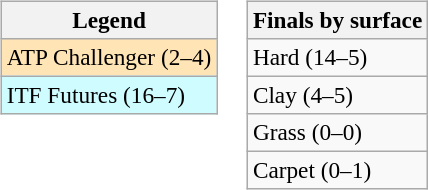<table>
<tr valign=top>
<td><br><table class=wikitable style=font-size:97%>
<tr>
<th>Legend</th>
</tr>
<tr bgcolor=moccasin>
<td>ATP Challenger (2–4)</td>
</tr>
<tr bgcolor=cffcff>
<td>ITF Futures (16–7)</td>
</tr>
</table>
</td>
<td><br><table class=wikitable style=font-size:97%>
<tr>
<th>Finals by surface</th>
</tr>
<tr>
<td>Hard (14–5)</td>
</tr>
<tr>
<td>Clay (4–5)</td>
</tr>
<tr>
<td>Grass (0–0)</td>
</tr>
<tr>
<td>Carpet (0–1)</td>
</tr>
</table>
</td>
</tr>
</table>
